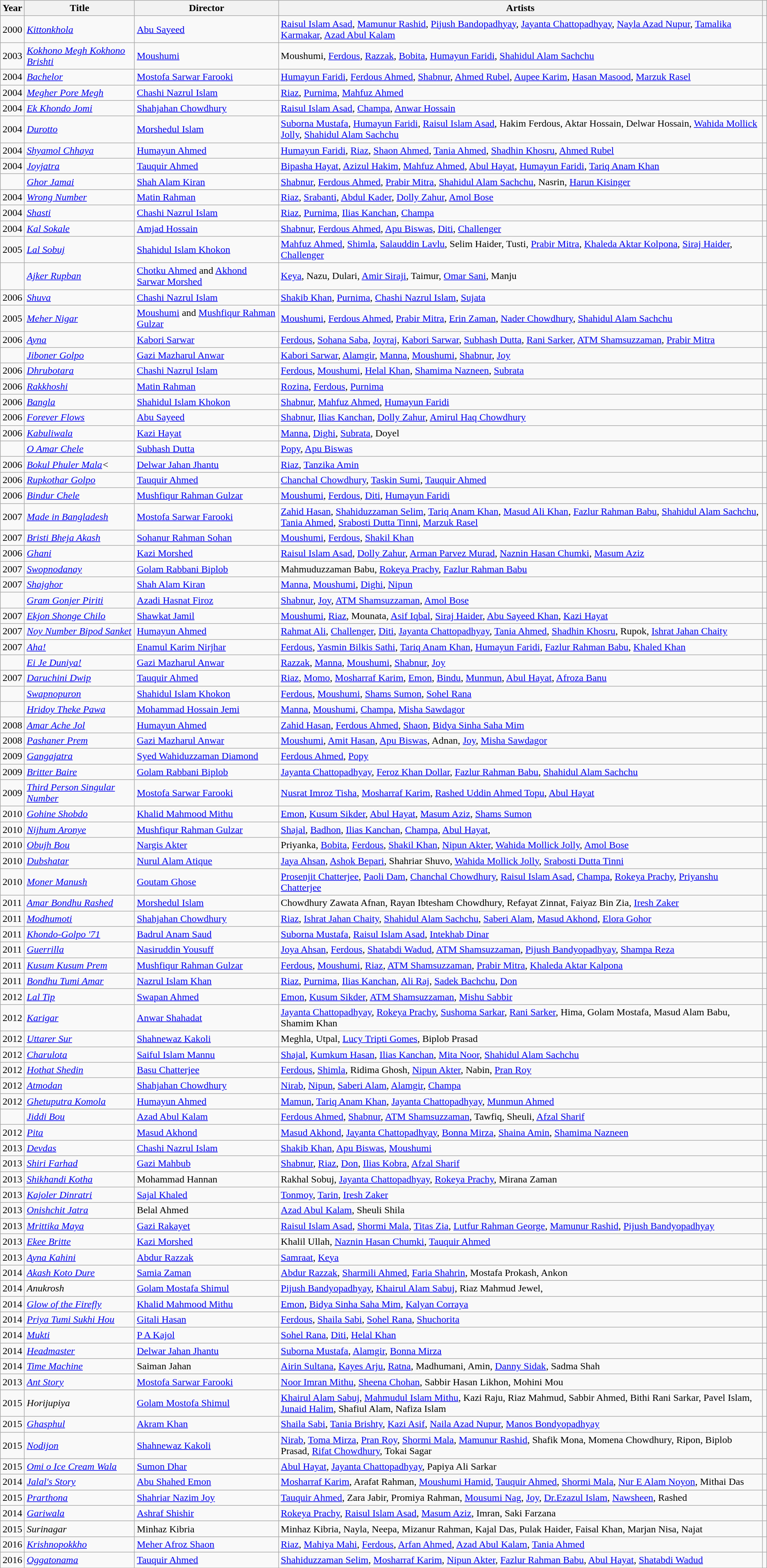<table class="wikitable sortable">
<tr>
<th scope="col">Year</th>
<th scope="col">Title</th>
<th scope="col">Director</th>
<th scope="col" class="unsortable">Artists</th>
<th scope="col" ></th>
</tr>
<tr>
<td>2000</td>
<td><em><a href='#'>Kittonkhola</a></em></td>
<td><a href='#'>Abu Sayeed</a></td>
<td><a href='#'>Raisul Islam Asad</a>, <a href='#'>Mamunur Rashid</a>, <a href='#'>Pijush Bandopadhyay</a>, <a href='#'>Jayanta Chattopadhyay</a>, <a href='#'>Nayla Azad Nupur</a>, <a href='#'>Tamalika Karmakar</a>, <a href='#'>Azad Abul Kalam</a></td>
<td></td>
</tr>
<tr>
<td>2003</td>
<td><em><a href='#'>Kokhono Megh Kokhono Brishti</a></em></td>
<td><a href='#'>Moushumi</a></td>
<td>Moushumi, <a href='#'>Ferdous</a>,  <a href='#'>Razzak</a>, <a href='#'>Bobita</a>, <a href='#'>Humayun Faridi</a>, <a href='#'>Shahidul Alam Sachchu</a></td>
<td></td>
</tr>
<tr>
<td>2004</td>
<td><em><a href='#'>Bachelor</a></em></td>
<td><a href='#'>Mostofa Sarwar Farooki</a></td>
<td><a href='#'>Humayun Faridi</a>, <a href='#'>Ferdous Ahmed</a>, <a href='#'>Shabnur</a>, <a href='#'>Ahmed Rubel</a>, <a href='#'>Aupee Karim</a>, <a href='#'>Hasan Masood</a>, <a href='#'>Marzuk Rasel</a></td>
<td></td>
</tr>
<tr>
<td>2004</td>
<td><em><a href='#'>Megher Pore Megh</a></em></td>
<td><a href='#'>Chashi Nazrul Islam</a></td>
<td><a href='#'>Riaz</a>, <a href='#'>Purnima</a>, <a href='#'>Mahfuz Ahmed</a></td>
<td></td>
</tr>
<tr>
<td>2004</td>
<td><em><a href='#'>Ek Khondo Jomi</a></em></td>
<td><a href='#'>Shahjahan Chowdhury</a></td>
<td><a href='#'>Raisul Islam Asad</a>, <a href='#'>Champa</a>, <a href='#'>Anwar Hossain</a></td>
<td></td>
</tr>
<tr>
<td>2004</td>
<td><em><a href='#'>Durotto</a></em></td>
<td><a href='#'>Morshedul Islam</a></td>
<td><a href='#'>Suborna Mustafa</a>, <a href='#'>Humayun Faridi</a>, <a href='#'>Raisul Islam Asad</a>, Hakim Ferdous, Aktar Hossain, Delwar Hossain, <a href='#'>Wahida Mollick Jolly</a>, <a href='#'>Shahidul Alam Sachchu</a></td>
<td></td>
</tr>
<tr>
<td>2004</td>
<td><em><a href='#'>Shyamol Chhaya</a></em></td>
<td><a href='#'>Humayun Ahmed</a></td>
<td><a href='#'>Humayun Faridi</a>, <a href='#'>Riaz</a>, <a href='#'>Shaon Ahmed</a>, <a href='#'>Tania Ahmed</a>, <a href='#'>Shadhin Khosru</a>, <a href='#'>Ahmed Rubel</a></td>
<td></td>
</tr>
<tr>
<td>2004</td>
<td><em><a href='#'>Joyjatra</a></em></td>
<td><a href='#'>Tauquir Ahmed</a></td>
<td><a href='#'>Bipasha Hayat</a>, <a href='#'>Azizul Hakim</a>, <a href='#'>Mahfuz Ahmed</a>, <a href='#'>Abul Hayat</a>, <a href='#'>Humayun Faridi</a>, <a href='#'>Tariq Anam Khan</a></td>
<td></td>
</tr>
<tr>
<td></td>
<td><em><a href='#'>Ghor Jamai</a></em></td>
<td><a href='#'>Shah Alam Kiran</a></td>
<td><a href='#'>Shabnur</a>, <a href='#'>Ferdous Ahmed</a>, <a href='#'>Prabir Mitra</a>, <a href='#'>Shahidul Alam Sachchu</a>, Nasrin, <a href='#'>Harun Kisinger</a></td>
<td></td>
</tr>
<tr>
<td>2004</td>
<td><em><a href='#'>Wrong Number</a></em></td>
<td><a href='#'>Matin Rahman</a></td>
<td><a href='#'>Riaz</a>, <a href='#'>Srabanti</a>, <a href='#'>Abdul Kader</a>, <a href='#'>Dolly Zahur</a>, <a href='#'>Amol Bose</a></td>
<td></td>
</tr>
<tr>
<td>2004</td>
<td><em><a href='#'>Shasti</a></em></td>
<td><a href='#'>Chashi Nazrul Islam</a></td>
<td><a href='#'>Riaz</a>, <a href='#'>Purnima</a>, <a href='#'>Ilias Kanchan</a>, <a href='#'>Champa</a></td>
<td></td>
</tr>
<tr>
<td>2004</td>
<td><em><a href='#'>Kal Sokale</a></em></td>
<td><a href='#'>Amjad Hossain</a></td>
<td><a href='#'>Shabnur</a>, <a href='#'>Ferdous Ahmed</a>, <a href='#'>Apu Biswas</a>, <a href='#'>Diti</a>, <a href='#'>Challenger</a></td>
<td></td>
</tr>
<tr>
<td>2005</td>
<td><em><a href='#'>Lal Sobuj</a></em></td>
<td><a href='#'>Shahidul Islam Khokon</a></td>
<td><a href='#'>Mahfuz Ahmed</a>, <a href='#'>Shimla</a>, <a href='#'>Salauddin Lavlu</a>, Selim Haider, Tusti, <a href='#'>Prabir Mitra</a>, <a href='#'>Khaleda Aktar Kolpona</a>, <a href='#'>Siraj Haider</a>, <a href='#'>Challenger</a></td>
<td></td>
</tr>
<tr>
<td></td>
<td><em><a href='#'>Ajker Rupban</a></em></td>
<td><a href='#'>Chotku Ahmed</a> and <a href='#'>Akhond Sarwar Morshed</a></td>
<td><a href='#'>Keya</a>, Nazu, Dulari, <a href='#'>Amir Siraji</a>, Taimur, <a href='#'>Omar Sani</a>, Manju</td>
<td></td>
</tr>
<tr>
<td>2006</td>
<td><em><a href='#'>Shuva</a></em></td>
<td><a href='#'>Chashi Nazrul Islam</a></td>
<td><a href='#'>Shakib Khan</a>, <a href='#'>Purnima</a>, <a href='#'>Chashi Nazrul Islam</a>, <a href='#'>Sujata</a></td>
<td></td>
</tr>
<tr>
<td>2005</td>
<td><em><a href='#'>Meher Nigar</a></em></td>
<td><a href='#'>Moushumi</a> and <a href='#'>Mushfiqur Rahman Gulzar</a></td>
<td><a href='#'>Moushumi</a>, <a href='#'>Ferdous Ahmed</a>, <a href='#'>Prabir Mitra</a>, <a href='#'>Erin Zaman</a>, <a href='#'>Nader Chowdhury</a>, <a href='#'>Shahidul Alam Sachchu</a></td>
<td></td>
</tr>
<tr>
<td>2006</td>
<td><em><a href='#'>Ayna</a></em></td>
<td><a href='#'>Kabori Sarwar</a></td>
<td><a href='#'>Ferdous</a>, <a href='#'>Sohana Saba</a>, <a href='#'>Joyraj</a>, <a href='#'>Kabori Sarwar</a>, <a href='#'>Subhash Dutta</a>, <a href='#'>Rani Sarker</a>, <a href='#'>ATM Shamsuzzaman</a>, <a href='#'>Prabir Mitra</a></td>
<td></td>
</tr>
<tr>
<td></td>
<td><em><a href='#'>Jiboner Golpo</a></em></td>
<td><a href='#'>Gazi Mazharul Anwar</a></td>
<td><a href='#'>Kabori Sarwar</a>, <a href='#'>Alamgir</a>, <a href='#'>Manna</a>, <a href='#'>Moushumi</a>, <a href='#'>Shabnur</a>, <a href='#'>Joy</a></td>
<td></td>
</tr>
<tr>
<td>2006</td>
<td><em><a href='#'>Dhrubotara</a></em></td>
<td><a href='#'>Chashi Nazrul Islam</a></td>
<td><a href='#'>Ferdous</a>, <a href='#'>Moushumi</a>,  <a href='#'>Helal Khan</a>, <a href='#'>Shamima Nazneen</a>, <a href='#'>Subrata</a></td>
<td></td>
</tr>
<tr>
<td>2006</td>
<td><em><a href='#'>Rakkhoshi</a></em></td>
<td><a href='#'>Matin Rahman</a></td>
<td><a href='#'>Rozina</a>, <a href='#'>Ferdous</a>, <a href='#'>Purnima</a></td>
<td></td>
</tr>
<tr>
<td>2006</td>
<td><em><a href='#'>Bangla</a></em></td>
<td><a href='#'>Shahidul Islam Khokon</a></td>
<td><a href='#'>Shabnur</a>, <a href='#'>Mahfuz Ahmed</a>, <a href='#'>Humayun Faridi</a></td>
<td></td>
</tr>
<tr>
<td>2006</td>
<td><em><a href='#'>Forever Flows</a></em></td>
<td><a href='#'>Abu Sayeed</a></td>
<td><a href='#'>Shabnur</a>, <a href='#'>Ilias Kanchan</a>, <a href='#'>Dolly Zahur</a>, <a href='#'>Amirul Haq Chowdhury</a></td>
<td></td>
</tr>
<tr>
<td>2006</td>
<td><em><a href='#'>Kabuliwala</a></em></td>
<td><a href='#'>Kazi Hayat</a></td>
<td><a href='#'>Manna</a>, <a href='#'>Dighi</a>, <a href='#'>Subrata</a>, Doyel</td>
<td></td>
</tr>
<tr>
<td></td>
<td><em><a href='#'>O Amar Chele</a></em></td>
<td><a href='#'>Subhash Dutta</a></td>
<td><a href='#'>Popy</a>, <a href='#'>Apu Biswas</a></td>
<td></td>
</tr>
<tr>
<td>2006</td>
<td><em><a href='#'>Bokul Phuler Mala</a><</em></td>
<td><a href='#'>Delwar Jahan Jhantu</a></td>
<td><a href='#'>Riaz</a>, <a href='#'>Tanzika Amin</a></td>
<td></td>
</tr>
<tr>
<td>2006</td>
<td><em><a href='#'>Rupkothar Golpo</a></em></td>
<td><a href='#'>Tauquir Ahmed</a></td>
<td><a href='#'>Chanchal Chowdhury</a>, <a href='#'>Taskin Sumi</a>, <a href='#'>Tauquir Ahmed</a></td>
<td></td>
</tr>
<tr>
<td>2006</td>
<td><em><a href='#'>Bindur Chele</a></em></td>
<td><a href='#'>Mushfiqur Rahman Gulzar</a></td>
<td><a href='#'>Moushumi</a>, <a href='#'>Ferdous</a>, <a href='#'>Diti</a>, <a href='#'>Humayun Faridi</a></td>
<td></td>
</tr>
<tr>
<td>2007</td>
<td><em><a href='#'>Made in Bangladesh</a></em></td>
<td><a href='#'>Mostofa Sarwar Farooki</a></td>
<td><a href='#'>Zahid Hasan</a>, <a href='#'>Shahiduzzaman Selim</a>, <a href='#'>Tariq Anam Khan</a>, <a href='#'>Masud Ali Khan</a>, <a href='#'>Fazlur Rahman Babu</a>, <a href='#'>Shahidul Alam Sachchu</a>, <a href='#'>Tania Ahmed</a>, <a href='#'>Srabosti Dutta Tinni</a>, <a href='#'>Marzuk Rasel</a></td>
<td></td>
</tr>
<tr>
<td>2007</td>
<td><em><a href='#'>Bristi Bheja Akash</a></em></td>
<td><a href='#'>Sohanur Rahman Sohan</a></td>
<td><a href='#'>Moushumi</a>, <a href='#'>Ferdous</a>, <a href='#'>Shakil Khan</a></td>
<td></td>
</tr>
<tr>
<td>2006</td>
<td><em><a href='#'>Ghani</a></em></td>
<td><a href='#'>Kazi Morshed</a></td>
<td><a href='#'>Raisul Islam Asad</a>, <a href='#'>Dolly Zahur</a>, <a href='#'>Arman Parvez Murad</a>, <a href='#'>Naznin Hasan Chumki</a>, <a href='#'>Masum Aziz</a></td>
<td></td>
</tr>
<tr>
<td>2007</td>
<td><em><a href='#'>Swopnodanay</a></em></td>
<td><a href='#'>Golam Rabbani Biplob</a></td>
<td>Mahmuduzzaman Babu, <a href='#'>Rokeya Prachy</a>, <a href='#'>Fazlur Rahman Babu</a></td>
<td></td>
</tr>
<tr>
<td>2007</td>
<td><em><a href='#'>Shajghor</a></em></td>
<td><a href='#'>Shah Alam Kiran</a></td>
<td><a href='#'>Manna</a>, <a href='#'>Moushumi</a>, <a href='#'>Dighi</a>, <a href='#'>Nipun</a></td>
<td></td>
</tr>
<tr>
<td></td>
<td><em><a href='#'>Gram Gonjer Piriti</a></em></td>
<td><a href='#'>Azadi Hasnat Firoz</a></td>
<td><a href='#'>Shabnur</a>, <a href='#'>Joy</a>, <a href='#'>ATM Shamsuzzaman</a>, <a href='#'>Amol Bose</a></td>
<td></td>
</tr>
<tr>
<td>2007</td>
<td><em><a href='#'>Ekjon Shonge Chilo</a></em></td>
<td><a href='#'>Shawkat Jamil</a></td>
<td><a href='#'>Moushumi</a>, <a href='#'>Riaz</a>, Mounata, <a href='#'>Asif Iqbal</a>, <a href='#'>Siraj Haider</a>, <a href='#'>Abu Sayeed Khan</a>, <a href='#'>Kazi Hayat</a></td>
<td></td>
</tr>
<tr>
<td>2007</td>
<td><em><a href='#'>Noy Number Bipod Sanket</a></em></td>
<td><a href='#'>Humayun Ahmed</a></td>
<td><a href='#'>Rahmat Ali</a>, <a href='#'>Challenger</a>, <a href='#'>Diti</a>, <a href='#'>Jayanta Chattopadhyay</a>, <a href='#'>Tania Ahmed</a>, <a href='#'>Shadhin Khosru</a>, Rupok, <a href='#'>Ishrat Jahan Chaity</a></td>
<td></td>
</tr>
<tr>
<td>2007</td>
<td><em><a href='#'>Aha!</a></em></td>
<td><a href='#'>Enamul Karim Nirjhar</a></td>
<td><a href='#'>Ferdous</a>, <a href='#'>Yasmin Bilkis Sathi</a>, <a href='#'>Tariq Anam Khan</a>, <a href='#'>Humayun Faridi</a>, <a href='#'>Fazlur Rahman Babu</a>, <a href='#'>Khaled Khan</a></td>
<td></td>
</tr>
<tr>
<td></td>
<td><em><a href='#'>Ei Je Duniya!</a></em></td>
<td><a href='#'>Gazi Mazharul Anwar</a></td>
<td><a href='#'>Razzak</a>, <a href='#'>Manna</a>, <a href='#'>Moushumi</a>, <a href='#'>Shabnur</a>, <a href='#'>Joy</a></td>
<td></td>
</tr>
<tr>
<td>2007</td>
<td><em><a href='#'>Daruchini Dwip</a></em></td>
<td><a href='#'>Tauquir Ahmed</a></td>
<td><a href='#'>Riaz</a>, <a href='#'>Momo</a>, <a href='#'>Mosharraf Karim</a>, <a href='#'>Emon</a>, <a href='#'>Bindu</a>, <a href='#'>Munmun</a>, <a href='#'>Abul Hayat</a>, <a href='#'>Afroza Banu</a></td>
<td></td>
</tr>
<tr>
<td></td>
<td><em><a href='#'>Swapnopuron</a></em></td>
<td><a href='#'>Shahidul Islam Khokon</a></td>
<td><a href='#'>Ferdous</a>, <a href='#'>Moushumi</a>, <a href='#'>Shams Sumon</a>, <a href='#'>Sohel Rana</a></td>
<td></td>
</tr>
<tr>
<td></td>
<td><em><a href='#'>Hridoy Theke Pawa</a></em></td>
<td><a href='#'>Mohammad Hossain Jemi</a></td>
<td><a href='#'>Manna</a>, <a href='#'>Moushumi</a>, <a href='#'>Champa</a>, <a href='#'>Misha Sawdagor</a></td>
<td></td>
</tr>
<tr>
<td>2008</td>
<td><em><a href='#'>Amar Ache Jol</a></em></td>
<td><a href='#'>Humayun Ahmed</a></td>
<td><a href='#'>Zahid Hasan</a>, <a href='#'>Ferdous Ahmed</a>, <a href='#'>Shaon</a>, <a href='#'>Bidya Sinha Saha Mim</a></td>
<td></td>
</tr>
<tr>
<td>2008</td>
<td><em><a href='#'>Pashaner Prem</a></em></td>
<td><a href='#'>Gazi Mazharul Anwar</a></td>
<td><a href='#'>Moushumi</a>, <a href='#'>Amit Hasan</a>, <a href='#'>Apu Biswas</a>, Adnan, <a href='#'>Joy</a>, <a href='#'>Misha Sawdagor</a></td>
<td></td>
</tr>
<tr>
<td>2009</td>
<td><em><a href='#'>Gangajatra</a></em></td>
<td><a href='#'>Syed Wahiduzzaman Diamond</a></td>
<td><a href='#'>Ferdous Ahmed</a>, <a href='#'>Popy</a></td>
<td></td>
</tr>
<tr>
<td>2009</td>
<td><em><a href='#'>Britter Baire</a></em></td>
<td><a href='#'>Golam Rabbani Biplob</a></td>
<td><a href='#'>Jayanta Chattopadhyay</a>, <a href='#'>Feroz Khan Dollar</a>, <a href='#'>Fazlur Rahman Babu</a>, <a href='#'>Shahidul Alam Sachchu</a></td>
<td></td>
</tr>
<tr>
<td>2009</td>
<td><em><a href='#'>Third Person Singular Number</a></em></td>
<td><a href='#'>Mostofa Sarwar Farooki</a></td>
<td><a href='#'>Nusrat Imroz Tisha</a>, <a href='#'>Mosharraf Karim</a>, <a href='#'>Rashed Uddin Ahmed Topu</a>, <a href='#'>Abul Hayat</a></td>
<td></td>
</tr>
<tr>
<td>2010</td>
<td><em><a href='#'>Gohine Shobdo</a></em></td>
<td><a href='#'>Khalid Mahmood Mithu</a></td>
<td><a href='#'>Emon</a>, <a href='#'>Kusum Sikder</a>, <a href='#'>Abul Hayat</a>, <a href='#'>Masum Aziz</a>, <a href='#'>Shams Sumon</a></td>
<td></td>
</tr>
<tr>
<td>2010</td>
<td><em><a href='#'>Nijhum Aronye</a></em></td>
<td><a href='#'>Mushfiqur Rahman Gulzar</a></td>
<td><a href='#'>Shajal</a>, <a href='#'>Badhon</a>, <a href='#'>Ilias Kanchan</a>, <a href='#'>Champa</a>, <a href='#'>Abul Hayat</a>,</td>
<td></td>
</tr>
<tr>
<td>2010</td>
<td><em><a href='#'>Obujh Bou</a></em></td>
<td><a href='#'>Nargis Akter</a></td>
<td>Priyanka, <a href='#'>Bobita</a>, <a href='#'>Ferdous</a>, <a href='#'>Shakil Khan</a>, <a href='#'>Nipun Akter</a>, <a href='#'>Wahida Mollick Jolly</a>, <a href='#'>Amol Bose</a></td>
<td></td>
</tr>
<tr>
<td>2010</td>
<td><em><a href='#'>Dubshatar</a></em></td>
<td><a href='#'>Nurul Alam Atique</a></td>
<td><a href='#'>Jaya Ahsan</a>, <a href='#'>Ashok Bepari</a>, Shahriar Shuvo, <a href='#'>Wahida Mollick Jolly</a>, <a href='#'>Srabosti Dutta Tinni</a></td>
<td></td>
</tr>
<tr>
<td>2010</td>
<td><em><a href='#'>Moner Manush</a></em></td>
<td><a href='#'>Goutam Ghose</a></td>
<td><a href='#'>Prosenjit Chatterjee</a>, <a href='#'>Paoli Dam</a>, <a href='#'>Chanchal Chowdhury</a>, <a href='#'>Raisul Islam Asad</a>, <a href='#'>Champa</a>, <a href='#'>Rokeya Prachy</a>, <a href='#'>Priyanshu Chatterjee</a></td>
<td></td>
</tr>
<tr>
<td>2011</td>
<td><em><a href='#'>Amar Bondhu Rashed</a></em></td>
<td><a href='#'>Morshedul Islam</a></td>
<td>Chowdhury Zawata Afnan, Rayan Ibtesham Chowdhury, Refayat Zinnat, Faiyaz Bin Zia, <a href='#'>Iresh Zaker</a></td>
<td></td>
</tr>
<tr>
<td>2011</td>
<td><em><a href='#'>Modhumoti</a></em></td>
<td><a href='#'>Shahjahan Chowdhury</a></td>
<td><a href='#'>Riaz</a>, <a href='#'>Ishrat Jahan Chaity</a>, <a href='#'>Shahidul Alam Sachchu</a>, <a href='#'>Saberi Alam</a>, <a href='#'>Masud Akhond</a>, <a href='#'>Elora Gohor</a></td>
<td></td>
</tr>
<tr>
<td>2011</td>
<td><em><a href='#'>Khondo-Golpo '71</a></em></td>
<td><a href='#'>Badrul Anam Saud</a></td>
<td><a href='#'>Suborna Mustafa</a>, <a href='#'>Raisul Islam Asad</a>, <a href='#'>Intekhab Dinar</a></td>
<td></td>
</tr>
<tr>
<td>2011</td>
<td><em><a href='#'>Guerrilla</a></em></td>
<td><a href='#'>Nasiruddin Yousuff</a></td>
<td><a href='#'>Joya Ahsan</a>, <a href='#'>Ferdous</a>, <a href='#'>Shatabdi Wadud</a>, <a href='#'>ATM Shamsuzzaman</a>, <a href='#'>Pijush Bandyopadhyay</a>, <a href='#'>Shampa Reza</a></td>
<td></td>
</tr>
<tr>
<td>2011</td>
<td><em><a href='#'>Kusum Kusum Prem</a></em></td>
<td><a href='#'>Mushfiqur Rahman Gulzar</a></td>
<td><a href='#'>Ferdous</a>, <a href='#'>Moushumi</a>, <a href='#'>Riaz</a>, <a href='#'>ATM Shamsuzzaman</a>, <a href='#'>Prabir Mitra</a>, <a href='#'>Khaleda Aktar Kalpona</a></td>
<td></td>
</tr>
<tr>
<td>2011</td>
<td><em><a href='#'>Bondhu Tumi Amar</a></em></td>
<td><a href='#'>Nazrul Islam Khan</a></td>
<td><a href='#'>Riaz</a>, <a href='#'>Purnima</a>, <a href='#'>Ilias Kanchan</a>, <a href='#'>Ali Raj</a>, <a href='#'>Sadek Bachchu</a>, <a href='#'>Don</a></td>
<td></td>
</tr>
<tr>
<td>2012</td>
<td><em><a href='#'>Lal Tip</a></em></td>
<td><a href='#'>Swapan Ahmed</a></td>
<td><a href='#'>Emon</a>, <a href='#'>Kusum Sikder</a>, <a href='#'>ATM Shamsuzzaman</a>, <a href='#'>Mishu Sabbir</a></td>
<td></td>
</tr>
<tr>
<td>2012</td>
<td><em><a href='#'>Karigar</a></em></td>
<td><a href='#'>Anwar Shahadat</a></td>
<td><a href='#'>Jayanta Chattopadhyay</a>, <a href='#'>Rokeya Prachy</a>, <a href='#'>Sushoma Sarkar</a>, <a href='#'>Rani Sarker</a>, Hima, Golam Mostafa, Masud Alam Babu, Shamim Khan</td>
<td></td>
</tr>
<tr>
<td>2012</td>
<td><em><a href='#'>Uttarer Sur</a></em></td>
<td><a href='#'>Shahnewaz Kakoli</a></td>
<td>Meghla, Utpal, <a href='#'>Lucy Tripti Gomes</a>, Biplob Prasad</td>
<td></td>
</tr>
<tr>
<td>2012</td>
<td><em><a href='#'>Charulota</a></em></td>
<td><a href='#'>Saiful Islam Mannu</a></td>
<td><a href='#'>Shajal</a>, <a href='#'>Kumkum Hasan</a>, <a href='#'>Ilias Kanchan</a>, <a href='#'>Mita Noor</a>, <a href='#'>Shahidul Alam Sachchu</a></td>
<td></td>
</tr>
<tr>
<td>2012</td>
<td><em><a href='#'>Hothat Shedin</a></em></td>
<td><a href='#'>Basu Chatterjee</a></td>
<td><a href='#'>Ferdous</a>, <a href='#'>Shimla</a>, Ridima Ghosh, <a href='#'>Nipun Akter</a>, Nabin, <a href='#'>Pran Roy</a></td>
<td></td>
</tr>
<tr>
<td>2012</td>
<td><em><a href='#'>Atmodan</a></em></td>
<td><a href='#'>Shahjahan Chowdhury</a></td>
<td><a href='#'>Nirab</a>, <a href='#'>Nipun</a>, <a href='#'>Saberi Alam</a>, <a href='#'>Alamgir</a>, <a href='#'>Champa</a></td>
<td></td>
</tr>
<tr>
<td>2012</td>
<td><em><a href='#'>Ghetuputra Komola</a></em></td>
<td><a href='#'>Humayun Ahmed</a></td>
<td><a href='#'>Mamun</a>, <a href='#'>Tariq Anam Khan</a>, <a href='#'>Jayanta Chattopadhyay</a>, <a href='#'>Munmun Ahmed</a></td>
<td></td>
</tr>
<tr>
<td></td>
<td><em><a href='#'>Jiddi Bou</a></em></td>
<td><a href='#'>Azad Abul Kalam</a></td>
<td><a href='#'>Ferdous Ahmed</a>, <a href='#'>Shabnur</a>, <a href='#'>ATM Shamsuzzaman</a>, Tawfiq, Sheuli, <a href='#'>Afzal Sharif</a></td>
<td></td>
</tr>
<tr>
<td>2012</td>
<td><em><a href='#'>Pita</a></em></td>
<td><a href='#'>Masud Akhond</a></td>
<td><a href='#'>Masud Akhond</a>, <a href='#'>Jayanta Chattopadhyay</a>, <a href='#'>Bonna Mirza</a>, <a href='#'>Shaina Amin</a>, <a href='#'>Shamima Nazneen</a></td>
<td></td>
</tr>
<tr>
<td>2013</td>
<td><em><a href='#'>Devdas</a></em></td>
<td><a href='#'>Chashi Nazrul Islam</a></td>
<td><a href='#'>Shakib Khan</a>, <a href='#'>Apu Biswas</a>, <a href='#'>Moushumi</a></td>
<td></td>
</tr>
<tr>
<td>2013</td>
<td><em><a href='#'>Shiri Farhad</a></em></td>
<td><a href='#'>Gazi Mahbub</a></td>
<td><a href='#'>Shabnur</a>, <a href='#'>Riaz</a>, <a href='#'>Don</a>, <a href='#'>Ilias Kobra</a>, <a href='#'>Afzal Sharif</a></td>
<td></td>
</tr>
<tr>
<td>2013</td>
<td><em><a href='#'>Shikhandi Kotha</a></em></td>
<td>Mohammad Hannan</td>
<td>Rakhal Sobuj, <a href='#'>Jayanta Chattopadhyay</a>, <a href='#'>Rokeya Prachy</a>, Mirana Zaman</td>
<td></td>
</tr>
<tr>
<td>2013</td>
<td><em><a href='#'>Kajoler Dinratri</a></em></td>
<td><a href='#'>Sajal Khaled</a></td>
<td><a href='#'>Tonmoy</a>, <a href='#'>Tarin</a>, <a href='#'>Iresh Zaker</a></td>
<td></td>
</tr>
<tr>
<td>2013</td>
<td><em><a href='#'>Onishchit Jatra</a></em></td>
<td>Belal Ahmed</td>
<td><a href='#'>Azad Abul Kalam</a>, Sheuli Shila</td>
<td></td>
</tr>
<tr>
<td>2013</td>
<td><em><a href='#'>Mrittika Maya</a></em></td>
<td><a href='#'>Gazi Rakayet</a></td>
<td><a href='#'>Raisul Islam Asad</a>, <a href='#'>Shormi Mala</a>, <a href='#'>Titas Zia</a>, <a href='#'>Lutfur Rahman George</a>, <a href='#'>Mamunur Rashid</a>, <a href='#'>Pijush Bandyopadhyay</a></td>
<td></td>
</tr>
<tr>
<td>2013</td>
<td><em><a href='#'>Ekee Britte</a></em></td>
<td><a href='#'>Kazi Morshed</a></td>
<td>Khalil Ullah, <a href='#'>Naznin Hasan Chumki</a>, <a href='#'>Tauquir Ahmed</a></td>
<td></td>
</tr>
<tr>
<td>2013</td>
<td><em><a href='#'>Ayna Kahini</a></em></td>
<td><a href='#'>Abdur Razzak</a></td>
<td><a href='#'>Samraat</a>, <a href='#'>Keya</a></td>
<td></td>
</tr>
<tr>
<td>2014</td>
<td><em><a href='#'>Akash Koto Dure</a></em></td>
<td><a href='#'>Samia Zaman</a></td>
<td><a href='#'>Abdur Razzak</a>, <a href='#'>Sharmili Ahmed</a>, <a href='#'>Faria Shahrin</a>, Mostafa Prokash, Ankon</td>
<td></td>
</tr>
<tr>
<td>2014</td>
<td><em>Anukrosh</em></td>
<td><a href='#'>Golam Mostafa Shimul</a></td>
<td><a href='#'>Pijush Bandyopadhyay</a>, <a href='#'>Khairul Alam Sabuj</a>, Riaz Mahmud Jewel, </td>
<td></td>
</tr>
<tr>
<td>2014</td>
<td><em><a href='#'>Glow of the Firefly</a></em></td>
<td><a href='#'>Khalid Mahmood Mithu</a></td>
<td><a href='#'>Emon</a>, <a href='#'>Bidya Sinha Saha Mim</a>, <a href='#'>Kalyan Corraya</a></td>
<td></td>
</tr>
<tr>
<td>2014</td>
<td><em><a href='#'>Priya Tumi Sukhi Hou</a></em></td>
<td><a href='#'>Gitali Hasan</a></td>
<td><a href='#'>Ferdous</a>, <a href='#'>Shaila Sabi</a>, <a href='#'>Sohel Rana</a>, <a href='#'>Shuchorita</a></td>
<td></td>
</tr>
<tr>
<td>2014</td>
<td><em><a href='#'>Mukti</a></em></td>
<td><a href='#'>P A Kajol</a></td>
<td><a href='#'>Sohel Rana</a>, <a href='#'>Diti</a>, <a href='#'>Helal Khan</a></td>
<td></td>
</tr>
<tr>
<td>2014</td>
<td><em><a href='#'>Headmaster</a></em></td>
<td><a href='#'>Delwar Jahan Jhantu</a></td>
<td><a href='#'>Suborna Mustafa</a>, <a href='#'>Alamgir</a>, <a href='#'>Bonna Mirza</a></td>
<td></td>
</tr>
<tr>
<td>2014</td>
<td><em><a href='#'>Time Machine</a></em></td>
<td>Saiman Jahan</td>
<td><a href='#'>Airin Sultana</a>, <a href='#'>Kayes Arju</a>, <a href='#'>Ratna</a>, Madhumani, Amin, <a href='#'>Danny Sidak</a>, Sadma Shah</td>
<td></td>
</tr>
<tr>
<td>2013</td>
<td><em><a href='#'>Ant Story</a></em></td>
<td><a href='#'>Mostofa Sarwar Farooki</a></td>
<td><a href='#'>Noor Imran Mithu</a>, <a href='#'>Sheena Chohan</a>, Sabbir Hasan Likhon, Mohini Mou</td>
<td></td>
</tr>
<tr>
<td>2015</td>
<td><em>Horijupiya</em></td>
<td><a href='#'>Golam Mostofa Shimul</a></td>
<td><a href='#'>Khairul Alam Sabuj</a>, <a href='#'>Mahmudul Islam Mithu</a>, Kazi Raju, Riaz Mahmud, Sabbir Ahmed, Bithi Rani Sarkar, Pavel Islam, <a href='#'>Junaid Halim</a>, Shafiul Alam, Nafiza Islam</td>
<td></td>
</tr>
<tr>
<td>2015</td>
<td><em><a href='#'>Ghasphul</a></em></td>
<td><a href='#'>Akram Khan</a></td>
<td><a href='#'>Shaila Sabi</a>, <a href='#'>Tania Brishty</a>,  <a href='#'>Kazi Asif</a>, <a href='#'>Naila Azad Nupur</a>, <a href='#'>Manos Bondyopadhyay</a></td>
<td></td>
</tr>
<tr>
<td>2015</td>
<td><em><a href='#'>Nodijon</a></em></td>
<td><a href='#'>Shahnewaz Kakoli</a></td>
<td><a href='#'>Nirab</a>, <a href='#'>Toma Mirza</a>, <a href='#'>Pran Roy</a>, <a href='#'>Shormi Mala</a>, <a href='#'>Mamunur Rashid</a>, Shafik Mona, Momena Chowdhury, Ripon, Biplob Prasad, <a href='#'>Rifat Chowdhury</a>, Tokai Sagar</td>
<td></td>
</tr>
<tr>
<td>2015</td>
<td><em><a href='#'>Omi o Ice Cream Wala</a></em></td>
<td><a href='#'>Sumon Dhar</a></td>
<td><a href='#'>Abul Hayat</a>, <a href='#'>Jayanta Chattopadhyay</a>, Papiya Ali Sarkar</td>
<td></td>
</tr>
<tr>
<td>2014</td>
<td><em><a href='#'>Jalal's Story</a></em></td>
<td><a href='#'>Abu Shahed Emon</a></td>
<td><a href='#'>Mosharraf Karim</a>, Arafat Rahman, <a href='#'>Moushumi Hamid</a>, <a href='#'>Tauquir Ahmed</a>, <a href='#'>Shormi Mala</a>, <a href='#'>Nur E Alam Noyon</a>, Mithai Das</td>
<td></td>
</tr>
<tr>
<td>2015</td>
<td><em><a href='#'>Prarthona</a></em></td>
<td><a href='#'>Shahriar Nazim Joy</a></td>
<td><a href='#'>Tauquir Ahmed</a>, Zara Jabir, Promiya Rahman, <a href='#'>Mousumi Nag</a>, <a href='#'>Joy</a>, <a href='#'>Dr.Ezazul Islam</a>, <a href='#'>Nawsheen</a>, Rashed</td>
<td></td>
</tr>
<tr>
<td>2014</td>
<td><em><a href='#'>Gariwala</a></em></td>
<td><a href='#'>Ashraf Shishir</a></td>
<td><a href='#'>Rokeya Prachy</a>, <a href='#'>Raisul Islam Asad</a>, <a href='#'>Masum Aziz</a>, Imran, Saki Farzana</td>
<td></td>
</tr>
<tr>
<td>2015</td>
<td><em>Surinagar</em></td>
<td>Minhaz Kibria</td>
<td>Minhaz Kibria, Nayla, Neepa, Mizanur Rahman, Kajal Das, Pulak Haider, Faisal Khan, Marjan Nisa, Najat</td>
<td></td>
</tr>
<tr>
<td>2016</td>
<td><em><a href='#'>Krishnopokkho</a></em></td>
<td><a href='#'>Meher Afroz Shaon</a></td>
<td><a href='#'>Riaz</a>, <a href='#'>Mahiya Mahi</a>, <a href='#'>Ferdous</a>, <a href='#'>Arfan Ahmed</a>, <a href='#'>Azad Abul Kalam</a>, <a href='#'>Tania Ahmed</a></td>
<td></td>
</tr>
<tr>
<td>2016</td>
<td><em><a href='#'>Oggatonama</a></em></td>
<td><a href='#'>Tauquir Ahmed</a></td>
<td><a href='#'>Shahiduzzaman Selim</a>, <a href='#'>Mosharraf Karim</a>, <a href='#'>Nipun Akter</a>, <a href='#'>Fazlur Rahman Babu</a>, <a href='#'>Abul Hayat</a>, <a href='#'>Shatabdi Wadud</a></td>
<td></td>
</tr>
<tr>
</tr>
</table>
